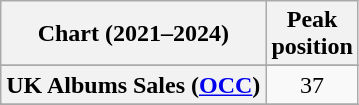<table class="wikitable sortable plainrowheaders" style="text-align:center">
<tr>
<th scope="col">Chart (2021–2024)</th>
<th scope="col">Peak<br>position</th>
</tr>
<tr>
</tr>
<tr>
</tr>
<tr>
<th scope="row">UK Albums Sales (<a href='#'>OCC</a>)</th>
<td>37</td>
</tr>
<tr>
</tr>
<tr>
</tr>
<tr>
</tr>
<tr>
</tr>
<tr>
</tr>
</table>
